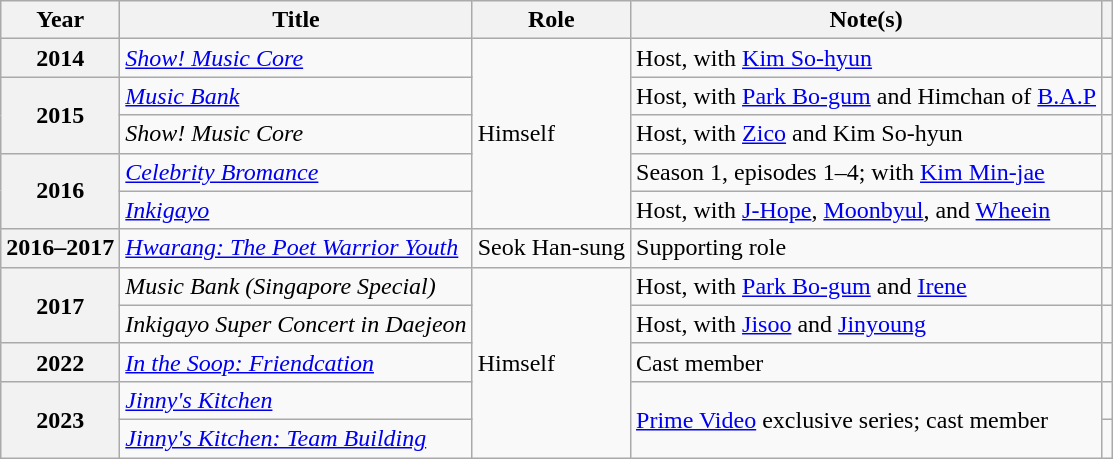<table class="wikitable plainrowheaders">
<tr>
<th scope="col">Year</th>
<th scope="col">Title</th>
<th scope="col">Role</th>
<th scope="col">Note(s)</th>
<th scope="col"></th>
</tr>
<tr>
<th scope="row">2014</th>
<td><em><a href='#'>Show! Music Core</a></em></td>
<td rowspan="5">Himself</td>
<td>Host, with <a href='#'>Kim So-hyun</a></td>
<td style="text-align:center;"></td>
</tr>
<tr>
<th scope="row" rowspan="2">2015</th>
<td><em><a href='#'>Music Bank</a></em></td>
<td>Host, with <a href='#'>Park Bo-gum</a> and Himchan of <a href='#'>B.A.P</a></td>
<td style="text-align:center;"></td>
</tr>
<tr>
<td><em>Show! Music Core</em></td>
<td>Host, with <a href='#'>Zico</a> and Kim So-hyun</td>
<td style="text-align:center;"></td>
</tr>
<tr>
<th scope="row" rowspan="2">2016</th>
<td><em><a href='#'>Celebrity Bromance</a></em></td>
<td>Season 1, episodes 1–4; with <a href='#'>Kim Min-jae</a></td>
<td style="text-align:center"></td>
</tr>
<tr>
<td><em><a href='#'>Inkigayo</a></em></td>
<td>Host, with <a href='#'>J-Hope</a>, <a href='#'>Moonbyul</a>, and <a href='#'>Wheein</a></td>
<td style="text-align:center;"></td>
</tr>
<tr>
<th scope="row">2016–2017</th>
<td><em><a href='#'>Hwarang: The Poet Warrior Youth</a></em></td>
<td>Seok Han-sung</td>
<td>Supporting role</td>
<td style="text-align:center"></td>
</tr>
<tr>
<th scope="row" rowspan="2">2017</th>
<td><em>Music Bank (Singapore Special)</em></td>
<td rowspan="5">Himself</td>
<td>Host, with <a href='#'>Park Bo-gum</a> and <a href='#'>Irene</a></td>
<td style="text-align:center;"></td>
</tr>
<tr>
<td><em>Inkigayo Super Concert in Daejeon</em></td>
<td>Host, with <a href='#'>Jisoo</a> and <a href='#'>Jinyoung</a></td>
<td style="text-align:center;"></td>
</tr>
<tr>
<th scope="row">2022</th>
<td><em><a href='#'>In the Soop: Friendcation</a></em></td>
<td>Cast member</td>
<td style="text-align:center"></td>
</tr>
<tr>
<th scope="row" rowspan="2">2023</th>
<td><em><a href='#'>Jinny's Kitchen</a></em></td>
<td rowspan="2"><a href='#'>Prime Video</a> exclusive series; cast member</td>
<td style="text-align:center"></td>
</tr>
<tr>
<td><em><a href='#'>Jinny's Kitchen: Team Building</a></em></td>
<td style="text-align:center"></td>
</tr>
</table>
